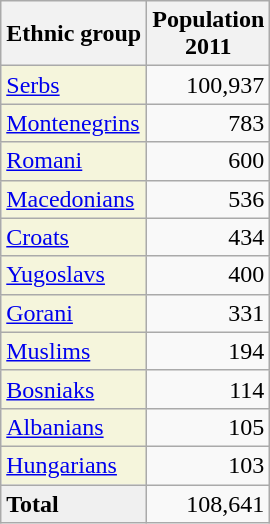<table class="wikitable sortable">
<tr>
<th>Ethnic group</th>
<th>Population<br>2011</th>
</tr>
<tr>
<td style="background:#F5F5DC;"><a href='#'>Serbs</a></td>
<td align="right">100,937</td>
</tr>
<tr>
<td style="background:#F5F5DC;"><a href='#'>Montenegrins</a></td>
<td align="right">783</td>
</tr>
<tr>
<td style="background:#F5F5DC;"><a href='#'>Romani</a></td>
<td align="right">600</td>
</tr>
<tr>
<td style="background:#F5F5DC;"><a href='#'>Macedonians</a></td>
<td align="right">536</td>
</tr>
<tr>
<td style="background:#F5F5DC;"><a href='#'>Croats</a></td>
<td align="right">434</td>
</tr>
<tr>
<td style="background:#F5F5DC;"><a href='#'>Yugoslavs</a></td>
<td align="right">400</td>
</tr>
<tr>
<td style="background:#F5F5DC;"><a href='#'>Gorani</a></td>
<td align="right">331</td>
</tr>
<tr>
<td style="background:#F5F5DC;"><a href='#'>Muslims</a></td>
<td align="right">194</td>
</tr>
<tr>
<td style="background:#F5F5DC;"><a href='#'>Bosniaks</a></td>
<td align="right">114</td>
</tr>
<tr>
<td style="background:#F5F5DC;"><a href='#'>Albanians</a></td>
<td align="right">105</td>
</tr>
<tr>
<td style="background:#F5F5DC;"><a href='#'>Hungarians</a></td>
<td align="right">103</td>
</tr>
<tr>
<td style="background:#F0F0F0;"><strong>Total</strong></td>
<td align="right">108,641</td>
</tr>
</table>
